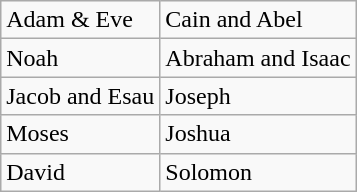<table class="wikitable">
<tr>
<td>Adam & Eve</td>
<td>Cain and Abel</td>
</tr>
<tr>
<td>Noah</td>
<td>Abraham and Isaac</td>
</tr>
<tr>
<td>Jacob and Esau</td>
<td>Joseph</td>
</tr>
<tr>
<td>Moses</td>
<td>Joshua</td>
</tr>
<tr>
<td>David</td>
<td>Solomon</td>
</tr>
</table>
